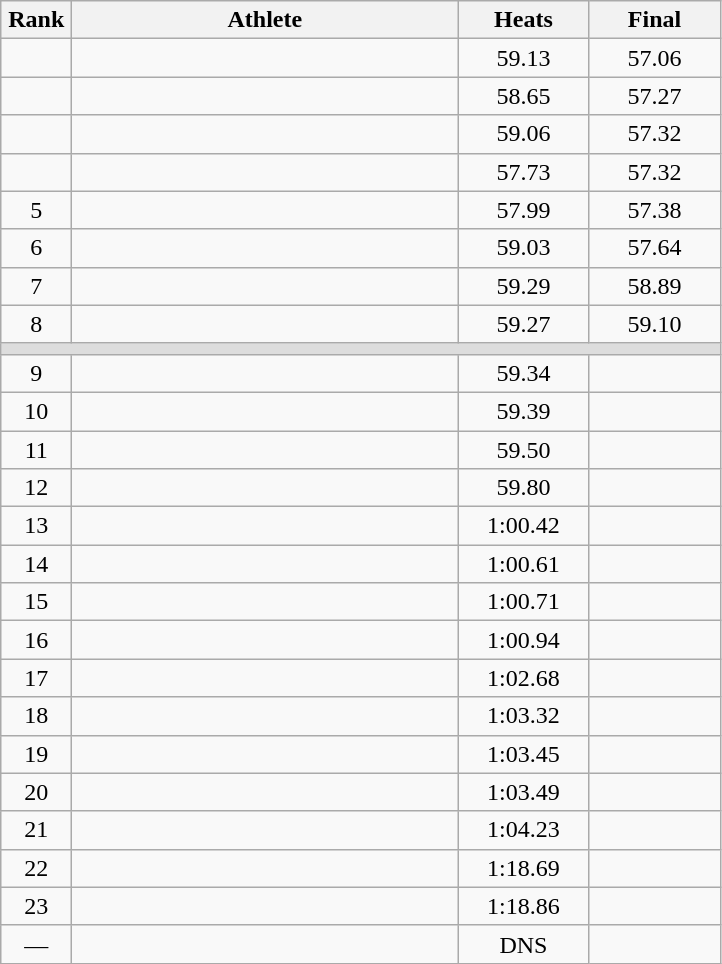<table class=wikitable style="text-align:center">
<tr>
<th width=40>Rank</th>
<th width=250>Athlete</th>
<th width=80>Heats</th>
<th width=80>Final</th>
</tr>
<tr>
<td></td>
<td align=left></td>
<td>59.13</td>
<td>57.06</td>
</tr>
<tr>
<td></td>
<td align=left></td>
<td>58.65</td>
<td>57.27</td>
</tr>
<tr>
<td></td>
<td align=left></td>
<td>59.06</td>
<td>57.32</td>
</tr>
<tr>
<td></td>
<td align=left></td>
<td>57.73</td>
<td>57.32</td>
</tr>
<tr>
<td>5</td>
<td align=left></td>
<td>57.99</td>
<td>57.38</td>
</tr>
<tr>
<td>6</td>
<td align=left></td>
<td>59.03</td>
<td>57.64</td>
</tr>
<tr>
<td>7</td>
<td align=left></td>
<td>59.29</td>
<td>58.89</td>
</tr>
<tr>
<td>8</td>
<td align=left></td>
<td>59.27</td>
<td>59.10</td>
</tr>
<tr bgcolor=#DDDDDD>
<td colspan=4></td>
</tr>
<tr>
<td>9</td>
<td align=left></td>
<td>59.34</td>
<td></td>
</tr>
<tr>
<td>10</td>
<td align=left></td>
<td>59.39</td>
<td></td>
</tr>
<tr>
<td>11</td>
<td align=left></td>
<td>59.50</td>
<td></td>
</tr>
<tr>
<td>12</td>
<td align=left></td>
<td>59.80</td>
<td></td>
</tr>
<tr>
<td>13</td>
<td align=left></td>
<td>1:00.42</td>
<td></td>
</tr>
<tr>
<td>14</td>
<td align=left></td>
<td>1:00.61</td>
<td></td>
</tr>
<tr>
<td>15</td>
<td align=left></td>
<td>1:00.71</td>
<td></td>
</tr>
<tr>
<td>16</td>
<td align=left></td>
<td>1:00.94</td>
<td></td>
</tr>
<tr>
<td>17</td>
<td align=left></td>
<td>1:02.68</td>
<td></td>
</tr>
<tr>
<td>18</td>
<td align=left></td>
<td>1:03.32</td>
<td></td>
</tr>
<tr>
<td>19</td>
<td align=left></td>
<td>1:03.45</td>
<td></td>
</tr>
<tr>
<td>20</td>
<td align=left></td>
<td>1:03.49</td>
<td></td>
</tr>
<tr>
<td>21</td>
<td align=left></td>
<td>1:04.23</td>
<td></td>
</tr>
<tr>
<td>22</td>
<td align=left></td>
<td>1:18.69</td>
<td></td>
</tr>
<tr>
<td>23</td>
<td align=left></td>
<td>1:18.86</td>
<td></td>
</tr>
<tr>
<td>—</td>
<td align=left></td>
<td>DNS</td>
<td></td>
</tr>
</table>
